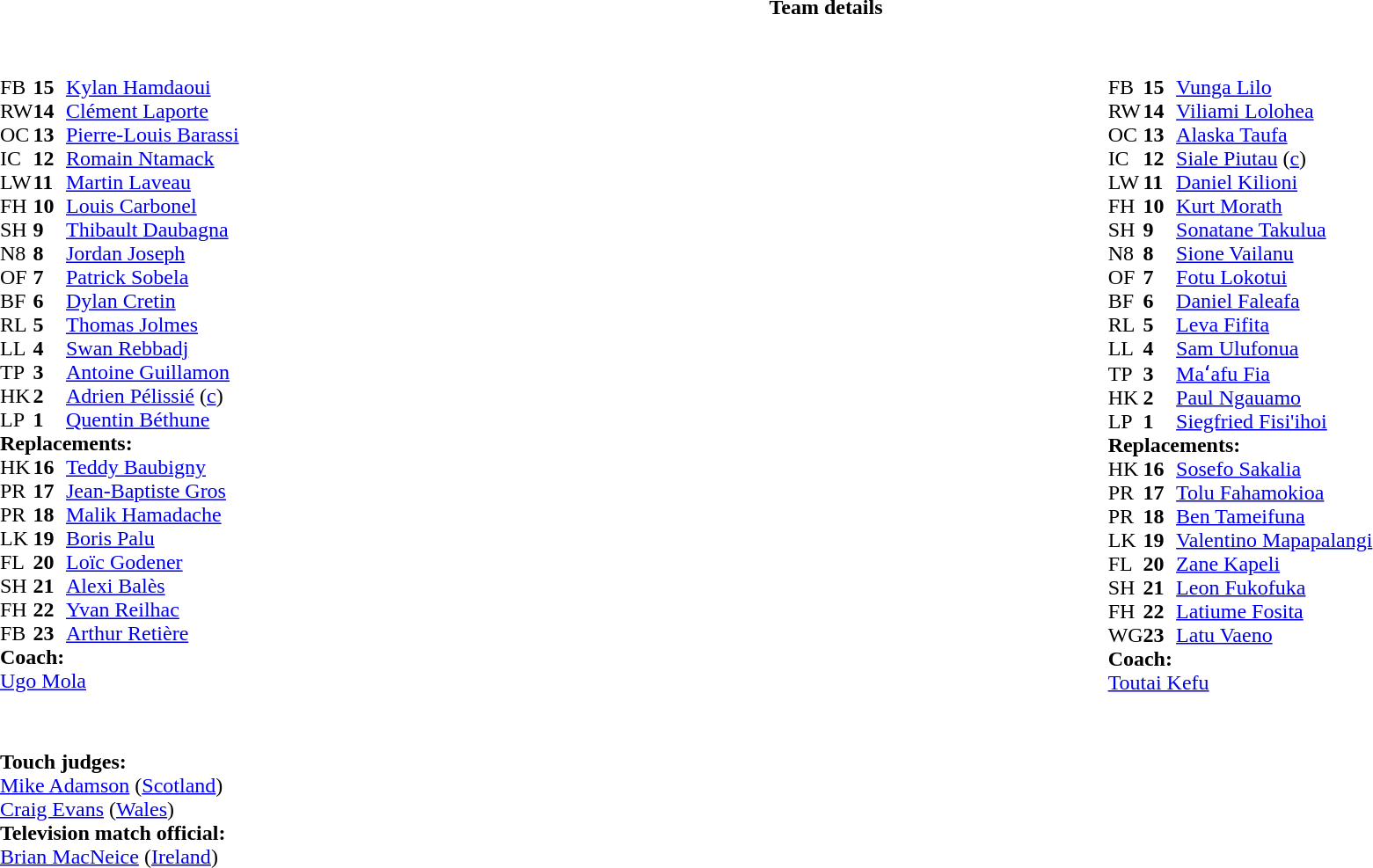<table border="0" style="width:100%" class="collapsible collapsed">
<tr>
<th>Team details</th>
</tr>
<tr>
<td><br><table style="width:100%">
<tr>
<td style="vertical-align:top;width:50%"><br><table cellspacing="0" cellpadding="0">
<tr>
<th width="25"></th>
<th width="25"></th>
</tr>
<tr>
<td>FB</td>
<td><strong>15</strong></td>
<td> <a href='#'>Kylan Hamdaoui</a></td>
<td></td>
<td></td>
</tr>
<tr>
<td>RW</td>
<td><strong>14</strong></td>
<td> <a href='#'>Clément Laporte</a></td>
</tr>
<tr>
<td>OC</td>
<td><strong>13</strong></td>
<td> <a href='#'>Pierre-Louis Barassi</a></td>
</tr>
<tr>
<td>IC</td>
<td><strong>12</strong></td>
<td> <a href='#'>Romain Ntamack</a></td>
</tr>
<tr>
<td>LW</td>
<td><strong>11</strong></td>
<td> <a href='#'>Martin Laveau</a></td>
</tr>
<tr>
<td>FH</td>
<td><strong>10</strong></td>
<td> <a href='#'>Louis Carbonel</a></td>
<td></td>
<td></td>
</tr>
<tr>
<td>SH</td>
<td><strong>9</strong></td>
<td> <a href='#'>Thibault Daubagna</a></td>
<td></td>
<td></td>
</tr>
<tr>
<td>N8</td>
<td><strong>8</strong></td>
<td> <a href='#'>Jordan Joseph</a></td>
</tr>
<tr>
<td>OF</td>
<td><strong>7</strong></td>
<td> <a href='#'>Patrick Sobela</a></td>
<td></td>
<td></td>
</tr>
<tr>
<td>BF</td>
<td><strong>6</strong></td>
<td> <a href='#'>Dylan Cretin</a></td>
</tr>
<tr>
<td>RL</td>
<td><strong>5</strong></td>
<td> <a href='#'>Thomas Jolmes</a></td>
</tr>
<tr>
<td>LL</td>
<td><strong>4</strong></td>
<td> <a href='#'>Swan Rebbadj</a></td>
<td></td>
<td></td>
</tr>
<tr>
<td>TP</td>
<td><strong>3</strong></td>
<td> <a href='#'>Antoine Guillamon</a></td>
<td></td>
<td></td>
</tr>
<tr>
<td>HK</td>
<td><strong>2</strong></td>
<td> <a href='#'>Adrien Pélissié</a> (<a href='#'>c</a>)</td>
<td></td>
<td></td>
</tr>
<tr>
<td>LP</td>
<td><strong>1</strong></td>
<td> <a href='#'>Quentin Béthune</a></td>
<td></td>
<td></td>
</tr>
<tr>
<td colspan="3"><strong>Replacements:</strong></td>
</tr>
<tr>
<td>HK</td>
<td><strong>16</strong></td>
<td> <a href='#'>Teddy Baubigny</a></td>
<td></td>
<td></td>
</tr>
<tr>
<td>PR</td>
<td><strong>17</strong></td>
<td> <a href='#'>Jean-Baptiste Gros</a></td>
<td></td>
<td></td>
</tr>
<tr>
<td>PR</td>
<td><strong>18</strong></td>
<td> <a href='#'>Malik Hamadache</a></td>
<td></td>
<td></td>
</tr>
<tr>
<td>LK</td>
<td><strong>19</strong></td>
<td> <a href='#'>Boris Palu</a></td>
<td></td>
<td></td>
</tr>
<tr>
<td>FL</td>
<td><strong>20</strong></td>
<td> <a href='#'>Loïc Godener</a></td>
<td></td>
<td></td>
</tr>
<tr>
<td>SH</td>
<td><strong>21</strong></td>
<td> <a href='#'>Alexi Balès</a></td>
<td></td>
<td></td>
</tr>
<tr>
<td>FH</td>
<td><strong>22</strong></td>
<td> <a href='#'>Yvan Reilhac</a></td>
<td></td>
<td></td>
</tr>
<tr>
<td>FB</td>
<td><strong>23</strong></td>
<td> <a href='#'>Arthur Retière</a></td>
<td></td>
<td></td>
</tr>
<tr>
<td colspan="3"><strong>Coach:</strong></td>
</tr>
<tr>
<td colspan="4"> <a href='#'>Ugo Mola</a></td>
</tr>
</table>
</td>
<td style="vertical-align:top;width:50%"><br><table cellspacing="0" cellpadding="0" style="margin:auto">
<tr>
<th width="25"></th>
<th width="25"></th>
</tr>
<tr>
<td>FB</td>
<td><strong>15</strong></td>
<td><a href='#'>Vunga Lilo</a></td>
</tr>
<tr>
<td>RW</td>
<td><strong>14</strong></td>
<td><a href='#'>Viliami Lolohea</a></td>
<td></td>
<td></td>
</tr>
<tr>
<td>OC</td>
<td><strong>13</strong></td>
<td><a href='#'>Alaska Taufa</a></td>
</tr>
<tr>
<td>IC</td>
<td><strong>12</strong></td>
<td><a href='#'>Siale Piutau</a> (<a href='#'>c</a>)</td>
</tr>
<tr>
<td>LW</td>
<td><strong>11</strong></td>
<td><a href='#'>Daniel Kilioni</a></td>
</tr>
<tr>
<td>FH</td>
<td><strong>10</strong></td>
<td><a href='#'>Kurt Morath</a></td>
<td></td>
<td></td>
</tr>
<tr>
<td>SH</td>
<td><strong>9</strong></td>
<td><a href='#'>Sonatane Takulua</a></td>
</tr>
<tr>
<td>N8</td>
<td><strong>8</strong></td>
<td><a href='#'>Sione Vailanu</a></td>
</tr>
<tr>
<td>OF</td>
<td><strong>7</strong></td>
<td><a href='#'>Fotu Lokotui</a></td>
<td></td>
<td></td>
</tr>
<tr>
<td>BF</td>
<td><strong>6</strong></td>
<td><a href='#'>Daniel Faleafa</a></td>
</tr>
<tr>
<td>RL</td>
<td><strong>5</strong></td>
<td><a href='#'>Leva Fifita</a></td>
</tr>
<tr>
<td>LL</td>
<td><strong>4</strong></td>
<td><a href='#'>Sam Ulufonua</a></td>
<td></td>
<td></td>
</tr>
<tr>
<td>TP</td>
<td><strong>3</strong></td>
<td><a href='#'>Maʻafu Fia</a></td>
<td></td>
<td></td>
</tr>
<tr>
<td>HK</td>
<td><strong>2</strong></td>
<td><a href='#'>Paul Ngauamo</a></td>
<td></td>
<td></td>
</tr>
<tr>
<td>LP</td>
<td><strong>1</strong></td>
<td><a href='#'>Siegfried Fisi'ihoi</a></td>
<td></td>
<td></td>
</tr>
<tr>
<td colspan="3"><strong>Replacements:</strong></td>
</tr>
<tr>
<td>HK</td>
<td><strong>16</strong></td>
<td><a href='#'>Sosefo Sakalia</a></td>
<td></td>
<td></td>
</tr>
<tr>
<td>PR</td>
<td><strong>17</strong></td>
<td><a href='#'>Tolu Fahamokioa</a></td>
<td></td>
<td></td>
</tr>
<tr>
<td>PR</td>
<td><strong>18</strong></td>
<td><a href='#'>Ben Tameifuna</a></td>
<td></td>
<td></td>
</tr>
<tr>
<td>LK</td>
<td><strong>19</strong></td>
<td><a href='#'>Valentino Mapapalangi</a></td>
<td></td>
<td></td>
</tr>
<tr>
<td>FL</td>
<td><strong>20</strong></td>
<td><a href='#'>Zane Kapeli</a></td>
<td></td>
<td></td>
</tr>
<tr>
<td>SH</td>
<td><strong>21</strong></td>
<td><a href='#'>Leon Fukofuka</a></td>
<td></td>
<td></td>
<td></td>
</tr>
<tr>
<td>FH</td>
<td><strong>22</strong></td>
<td><a href='#'>Latiume Fosita</a></td>
<td></td>
<td></td>
<td></td>
</tr>
<tr>
<td>WG</td>
<td><strong>23</strong></td>
<td><a href='#'>Latu Vaeno</a></td>
<td></td>
<td></td>
</tr>
<tr>
<td colspan="3"><strong>Coach:</strong></td>
</tr>
<tr>
<td colspan="4"> <a href='#'>Toutai Kefu</a></td>
</tr>
</table>
</td>
</tr>
</table>
<table style="width:100%">
<tr>
<td><br><br><strong>Touch judges:</strong>
<br><a href='#'>Mike Adamson</a> (<a href='#'>Scotland</a>)
<br><a href='#'>Craig Evans</a> (<a href='#'>Wales</a>)
<br><strong>Television match official:</strong>
<br><a href='#'>Brian MacNeice</a> (<a href='#'>Ireland</a>)</td>
</tr>
</table>
</td>
</tr>
</table>
